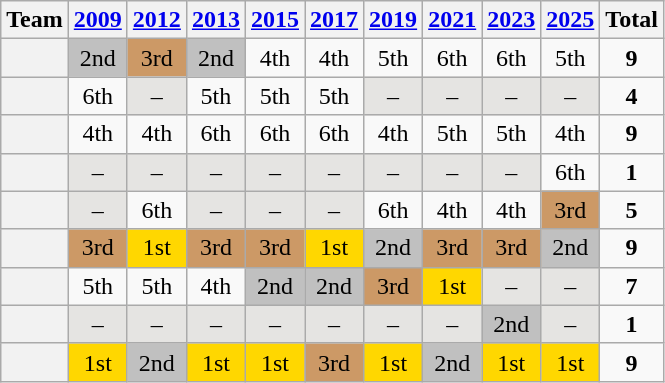<table class="wikitable sortable" style="text-align:center">
<tr>
<th scope="col">Team</th>
<th scope="col"><a href='#'>2009</a></th>
<th scope="col"><a href='#'>2012</a></th>
<th scope="col"><a href='#'>2013</a></th>
<th scope="col"><a href='#'>2015</a></th>
<th scope="col"><a href='#'>2017</a></th>
<th scope="col"><a href='#'>2019</a></th>
<th scope="col"><a href='#'>2021</a></th>
<th scope="col"><a href='#'>2023</a></th>
<th scope="col"><a href='#'>2025</a></th>
<th scope="col">Total</th>
</tr>
<tr>
<th scope="row" style="text-align:left"></th>
<td bgcolor=silver>2nd</td>
<td bgcolor=#CC9966>3rd</td>
<td bgcolor=silver>2nd</td>
<td>4th</td>
<td>4th</td>
<td>5th</td>
<td>6th</td>
<td>6th</td>
<td>5th</td>
<td><strong>9</strong></td>
</tr>
<tr>
<th scope="row" style="text-align:left"></th>
<td>6th</td>
<td bgcolor="e5e4e2"> –</td>
<td>5th</td>
<td>5th</td>
<td>5th</td>
<td bgcolor="e5e4e2"> –</td>
<td bgcolor="e5e4e2"> –</td>
<td bgcolor="e5e4e2"> –</td>
<td bgcolor="e5e4e2"> –</td>
<td><strong>4</strong></td>
</tr>
<tr>
<th scope="row" style="text-align:left"></th>
<td>4th</td>
<td>4th</td>
<td>6th</td>
<td>6th</td>
<td>6th</td>
<td>4th</td>
<td>5th</td>
<td>5th</td>
<td>4th</td>
<td><strong>9</strong></td>
</tr>
<tr>
<th scope="row" style="text-align:left"></th>
<td bgcolor="e5e4e2"> –</td>
<td bgcolor="e5e4e2"> –</td>
<td bgcolor="e5e4e2"> –</td>
<td bgcolor="e5e4e2"> –</td>
<td bgcolor="e5e4e2"> –</td>
<td bgcolor="e5e4e2"> –</td>
<td bgcolor="e5e4e2"> –</td>
<td bgcolor="e5e4e2"> –</td>
<td>6th</td>
<td><strong>1</strong></td>
</tr>
<tr>
<th scope="row" style="text-align:left"></th>
<td bgcolor="e5e4e2"> –</td>
<td>6th</td>
<td bgcolor="e5e4e2"> –</td>
<td bgcolor="e5e4e2"> –</td>
<td bgcolor="e5e4e2"> –</td>
<td>6th</td>
<td>4th</td>
<td>4th</td>
<td bgcolor=#CC9966>3rd</td>
<td><strong>5</strong></td>
</tr>
<tr>
<th scope="row" style="text-align:left"></th>
<td bgcolor=#CC9966>3rd</td>
<td bgcolor=gold>1st</td>
<td bgcolor=#CC9966>3rd</td>
<td bgcolor=#CC9966>3rd</td>
<td bgcolor=gold>1st</td>
<td bgcolor=silver>2nd</td>
<td bgcolor=#CC9966>3rd</td>
<td bgcolor=#CC9966>3rd</td>
<td bgcolor=silver>2nd</td>
<td><strong>9</strong></td>
</tr>
<tr>
<th scope="row" style="text-align:left"></th>
<td>5th</td>
<td>5th</td>
<td>4th</td>
<td bgcolor=silver>2nd</td>
<td bgcolor=silver>2nd</td>
<td bgcolor=#CC9966>3rd</td>
<td bgcolor=gold>1st</td>
<td bgcolor="e5e4e2"> –</td>
<td bgcolor="e5e4e2"> –</td>
<td><strong>7</strong></td>
</tr>
<tr>
<th scope="row" style="text-align:left"></th>
<td bgcolor="e5e4e2"> –</td>
<td bgcolor="e5e4e2"> –</td>
<td bgcolor="e5e4e2"> –</td>
<td bgcolor="e5e4e2"> –</td>
<td bgcolor="e5e4e2"> –</td>
<td bgcolor="e5e4e2"> –</td>
<td bgcolor="e5e4e2"> –</td>
<td bgcolor=silver>2nd</td>
<td bgcolor="e5e4e2"> –</td>
<td><strong>1</strong></td>
</tr>
<tr>
<th scope="row" style="text-align:left"></th>
<td bgcolor=gold>1st</td>
<td bgcolor=silver>2nd</td>
<td bgcolor=gold>1st</td>
<td bgcolor=gold>1st</td>
<td bgcolor=#CC9966>3rd</td>
<td bgcolor=gold>1st</td>
<td bgcolor=silver>2nd</td>
<td bgcolor=gold>1st</td>
<td bgcolor=gold>1st</td>
<td><strong>9</strong></td>
</tr>
</table>
